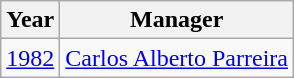<table class="wikitable">
<tr>
<th>Year</th>
<th>Manager</th>
</tr>
<tr>
<td align=center><a href='#'>1982</a></td>
<td> <a href='#'>Carlos Alberto Parreira</a></td>
</tr>
</table>
